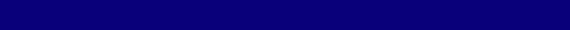<table cellspacing="0"  style="width:30%; margin:auto;">
<tr>
<td style="background:#09007a;"> </td>
</tr>
</table>
